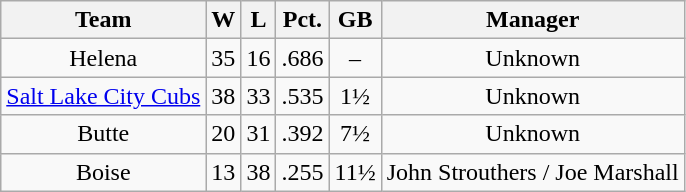<table class="wikitable">
<tr>
<th>Team</th>
<th>W</th>
<th>L</th>
<th>Pct.</th>
<th>GB</th>
<th>Manager</th>
</tr>
<tr align=center>
<td>Helena</td>
<td>35</td>
<td>16</td>
<td>.686</td>
<td>–</td>
<td>Unknown</td>
</tr>
<tr align=center>
<td><a href='#'>Salt Lake City Cubs</a></td>
<td>38</td>
<td>33</td>
<td>.535</td>
<td>1½</td>
<td>Unknown</td>
</tr>
<tr align=center>
<td>Butte</td>
<td>20</td>
<td>31</td>
<td>.392</td>
<td>7½</td>
<td>Unknown</td>
</tr>
<tr align=center>
<td>Boise</td>
<td>13</td>
<td>38</td>
<td>.255</td>
<td>11½</td>
<td>John Strouthers / Joe Marshall</td>
</tr>
</table>
